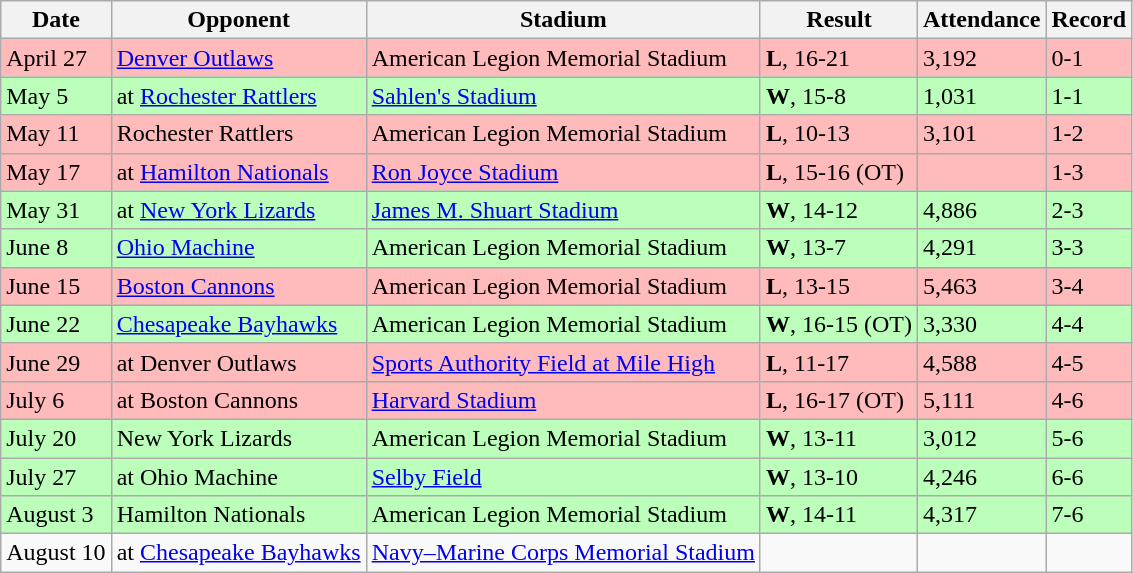<table class="wikitable">
<tr>
<th>Date</th>
<th>Opponent</th>
<th>Stadium</th>
<th>Result</th>
<th>Attendance</th>
<th>Record</th>
</tr>
<tr bgcolor="ffbbbb">
<td>April 27</td>
<td><a href='#'>Denver Outlaws</a></td>
<td>American Legion Memorial Stadium</td>
<td><strong>L</strong>, 16-21</td>
<td>3,192</td>
<td>0-1</td>
</tr>
<tr bgcolor="bbffbb">
<td>May 5</td>
<td>at <a href='#'>Rochester Rattlers</a></td>
<td><a href='#'>Sahlen's Stadium</a></td>
<td><strong>W</strong>, 15-8</td>
<td>1,031</td>
<td>1-1</td>
</tr>
<tr bgcolor="ffbbbb">
<td>May 11</td>
<td>Rochester Rattlers</td>
<td>American Legion Memorial Stadium</td>
<td><strong>L</strong>, 10-13</td>
<td>3,101</td>
<td>1-2</td>
</tr>
<tr bgcolor="ffbbbb">
<td>May 17</td>
<td>at <a href='#'>Hamilton Nationals</a></td>
<td><a href='#'>Ron Joyce Stadium</a></td>
<td><strong>L</strong>, 15-16 (OT)</td>
<td></td>
<td>1-3</td>
</tr>
<tr bgcolor="bbffbb">
<td>May 31</td>
<td>at <a href='#'>New York Lizards</a></td>
<td><a href='#'>James M. Shuart Stadium</a></td>
<td><strong>W</strong>, 14-12</td>
<td>4,886</td>
<td>2-3</td>
</tr>
<tr bgcolor="bbffbb">
<td>June 8</td>
<td><a href='#'>Ohio Machine</a></td>
<td>American Legion Memorial Stadium</td>
<td><strong>W</strong>, 13-7</td>
<td>4,291</td>
<td>3-3</td>
</tr>
<tr bgcolor="ffbbbb">
<td>June 15</td>
<td><a href='#'>Boston Cannons</a></td>
<td>American Legion Memorial Stadium</td>
<td><strong>L</strong>, 13-15</td>
<td>5,463</td>
<td>3-4</td>
</tr>
<tr bgcolor="bbffbb">
<td>June 22</td>
<td><a href='#'>Chesapeake Bayhawks</a></td>
<td>American Legion Memorial Stadium</td>
<td><strong>W</strong>, 16-15 (OT)</td>
<td>3,330</td>
<td>4-4</td>
</tr>
<tr bgcolor="ffbbbb">
<td>June 29</td>
<td>at Denver Outlaws</td>
<td><a href='#'>Sports Authority Field at Mile High</a></td>
<td><strong>L</strong>, 11-17</td>
<td>4,588</td>
<td>4-5</td>
</tr>
<tr bgcolor="ffbbbb">
<td>July 6</td>
<td>at Boston Cannons</td>
<td><a href='#'>Harvard Stadium</a></td>
<td><strong>L</strong>, 16-17 (OT)</td>
<td>5,111</td>
<td>4-6</td>
</tr>
<tr bgcolor="bbffbb">
<td>July 20</td>
<td>New York Lizards</td>
<td>American Legion Memorial Stadium</td>
<td><strong>W</strong>, 13-11</td>
<td>3,012</td>
<td>5-6</td>
</tr>
<tr bgcolor="bbffbb">
<td>July 27</td>
<td>at Ohio Machine</td>
<td><a href='#'>Selby Field</a></td>
<td><strong>W</strong>, 13-10</td>
<td>4,246</td>
<td>6-6</td>
</tr>
<tr bgcolor="bbffbb">
<td>August 3</td>
<td>Hamilton Nationals</td>
<td>American Legion Memorial Stadium</td>
<td><strong>W</strong>, 14-11</td>
<td>4,317</td>
<td>7-6</td>
</tr>
<tr bgcolor=>
<td>August 10</td>
<td>at <a href='#'>Chesapeake Bayhawks</a></td>
<td><a href='#'>Navy–Marine Corps Memorial Stadium</a></td>
<td></td>
<td></td>
<td></td>
</tr>
</table>
